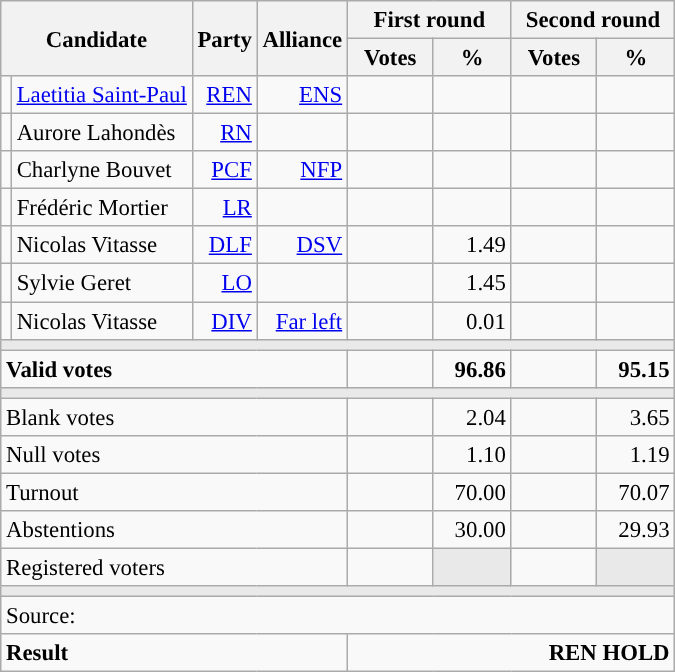<table class="wikitable" style="text-align:right;font-size:95%;">
<tr>
<th colspan="2" rowspan="2">Candidate</th>
<th colspan="1" rowspan="2">Party</th>
<th colspan="1" rowspan="2">Alliance</th>
<th colspan="2">First round</th>
<th colspan="2">Second round</th>
</tr>
<tr>
<th style="width:50px;">Votes</th>
<th style="width:45px;">%</th>
<th style="width:50px;">Votes</th>
<th style="width:45px;">%</th>
</tr>
<tr>
<td style="color:inherit;background:"></td>
<td style="text-align:left;"><a href='#'>Laetitia Saint-Paul</a></td>
<td><a href='#'>REN</a></td>
<td><a href='#'>ENS</a></td>
<td></td>
<td></td>
<td><strong></strong></td>
<td><strong></strong></td>
</tr>
<tr>
<td style="color:inherit;background:"></td>
<td style="text-align:left;">Aurore Lahondès</td>
<td><a href='#'>RN</a></td>
<td></td>
<td></td>
<td></td>
<td></td>
<td></td>
</tr>
<tr>
<td style="color:inherit;background:"></td>
<td style="text-align:left;">Charlyne Bouvet</td>
<td><a href='#'>PCF</a></td>
<td><a href='#'>NFP</a></td>
<td></td>
<td></td>
<td></td>
<td></td>
</tr>
<tr>
<td style="color:inherit;background:"></td>
<td style="text-align:left;">Frédéric Mortier</td>
<td><a href='#'>LR</a></td>
<td></td>
<td></td>
<td></td>
<td></td>
<td></td>
</tr>
<tr>
<td style="color:inherit;background:"></td>
<td style="text-align:left;">Nicolas Vitasse</td>
<td><a href='#'>DLF</a></td>
<td><a href='#'>DSV</a></td>
<td></td>
<td>1.49</td>
<td></td>
<td></td>
</tr>
<tr>
<td style="color:inherit;background:"></td>
<td style="text-align:left;">Sylvie Geret</td>
<td><a href='#'>LO</a></td>
<td></td>
<td></td>
<td>1.45</td>
<td></td>
<td></td>
</tr>
<tr>
<td style="color:inherit;background:"></td>
<td style="text-align:left;">Nicolas Vitasse</td>
<td><a href='#'>DIV</a></td>
<td><a href='#'>Far left</a></td>
<td></td>
<td>0.01</td>
<td></td>
<td></td>
</tr>
<tr>
<td colspan="8" style="background:#E9E9E9;"></td>
</tr>
<tr style="font-weight:bold;">
<td colspan="4" style="text-align:left;">Valid votes</td>
<td></td>
<td>96.86</td>
<td></td>
<td>95.15</td>
</tr>
<tr>
<td colspan="8" style="background:#E9E9E9;"></td>
</tr>
<tr>
<td colspan="4" style="text-align:left;">Blank votes</td>
<td></td>
<td>2.04</td>
<td></td>
<td>3.65</td>
</tr>
<tr>
<td colspan="4" style="text-align:left;">Null votes</td>
<td></td>
<td>1.10</td>
<td></td>
<td>1.19</td>
</tr>
<tr>
<td colspan="4" style="text-align:left;">Turnout</td>
<td></td>
<td>70.00</td>
<td></td>
<td>70.07</td>
</tr>
<tr>
<td colspan="4" style="text-align:left;">Abstentions</td>
<td></td>
<td>30.00</td>
<td></td>
<td>29.93</td>
</tr>
<tr>
<td colspan="4" style="text-align:left;">Registered voters</td>
<td></td>
<td style="background:#E9E9E9;"></td>
<td></td>
<td style="background:#E9E9E9;"></td>
</tr>
<tr>
<td colspan="8" style="background:#E9E9E9;"></td>
</tr>
<tr>
<td colspan="8" style="text-align:left;">Source: </td>
</tr>
<tr style="font-weight:bold">
<td colspan="4" style="text-align:left;">Result</td>
<td colspan="4" style="background-color:">REN HOLD</td>
</tr>
</table>
